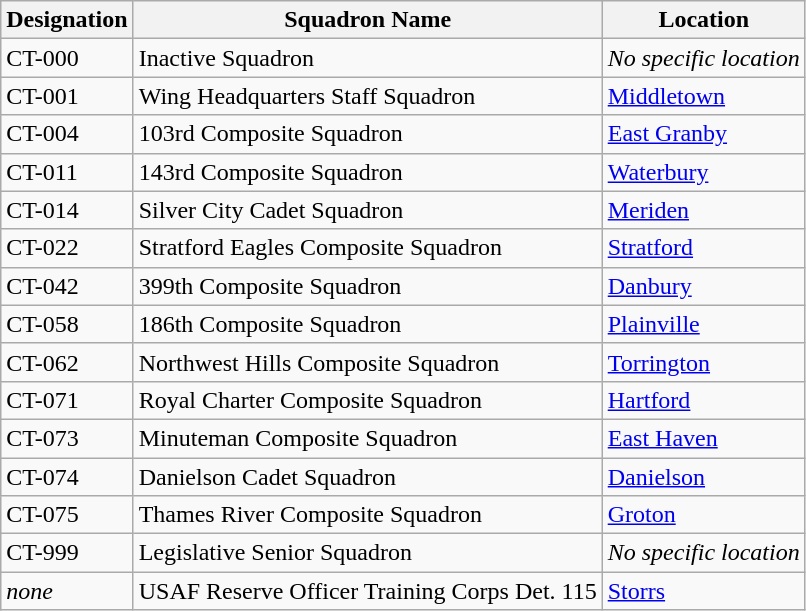<table class="wikitable">
<tr>
<th>Designation</th>
<th>Squadron Name</th>
<th>Location</th>
</tr>
<tr>
<td>CT-000</td>
<td>Inactive Squadron</td>
<td><em>No specific location</em></td>
</tr>
<tr>
<td>CT-001</td>
<td>Wing Headquarters Staff Squadron</td>
<td><a href='#'>Middletown</a></td>
</tr>
<tr>
<td>CT-004</td>
<td>103rd Composite Squadron </td>
<td><a href='#'>East Granby</a></td>
</tr>
<tr>
<td>CT-011</td>
<td>143rd Composite Squadron </td>
<td><a href='#'>Waterbury</a></td>
</tr>
<tr>
<td>CT-014</td>
<td>Silver City Cadet Squadron </td>
<td><a href='#'>Meriden</a></td>
</tr>
<tr>
<td>CT-022</td>
<td>Stratford Eagles Composite Squadron </td>
<td><a href='#'>Stratford</a></td>
</tr>
<tr>
<td>CT-042</td>
<td>399th Composite Squadron </td>
<td><a href='#'>Danbury</a></td>
</tr>
<tr>
<td>CT-058</td>
<td>186th Composite Squadron </td>
<td><a href='#'>Plainville</a></td>
</tr>
<tr>
<td>CT-062</td>
<td>Northwest Hills Composite Squadron </td>
<td><a href='#'>Torrington</a></td>
</tr>
<tr>
<td>CT-071</td>
<td>Royal Charter Composite Squadron </td>
<td><a href='#'>Hartford</a></td>
</tr>
<tr>
<td>CT-073</td>
<td>Minuteman Composite Squadron </td>
<td><a href='#'>East Haven</a></td>
</tr>
<tr>
<td>CT-074</td>
<td>Danielson Cadet Squadron </td>
<td><a href='#'>Danielson</a></td>
</tr>
<tr>
<td>CT-075</td>
<td>Thames River Composite Squadron </td>
<td><a href='#'>Groton</a></td>
</tr>
<tr>
<td>CT-999</td>
<td>Legislative Senior Squadron</td>
<td><em>No specific location</em></td>
</tr>
<tr>
<td><em>none</em></td>
<td>USAF Reserve Officer Training Corps Det. 115</td>
<td><a href='#'>Storrs</a></td>
</tr>
</table>
